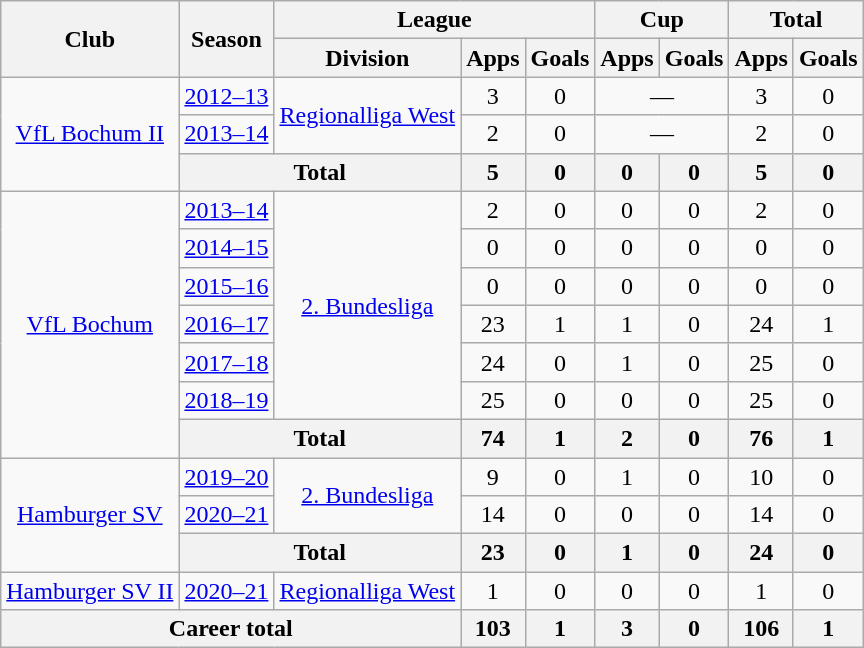<table class="wikitable" style="text-align:center">
<tr>
<th rowspan=2>Club</th>
<th rowspan=2>Season</th>
<th colspan=3>League</th>
<th colspan=2>Cup</th>
<th colspan=2>Total</th>
</tr>
<tr>
<th>Division</th>
<th>Apps</th>
<th>Goals</th>
<th>Apps</th>
<th>Goals</th>
<th>Apps</th>
<th>Goals</th>
</tr>
<tr>
<td rowspan="3"><a href='#'>VfL Bochum II</a></td>
<td><a href='#'>2012–13</a></td>
<td rowspan="2"><a href='#'>Regionalliga West</a></td>
<td>3</td>
<td>0</td>
<td colspan="2">—</td>
<td>3</td>
<td>0</td>
</tr>
<tr>
<td><a href='#'>2013–14</a></td>
<td>2</td>
<td>0</td>
<td colspan="2">—</td>
<td>2</td>
<td>0</td>
</tr>
<tr>
<th colspan="2">Total</th>
<th>5</th>
<th>0</th>
<th>0</th>
<th>0</th>
<th>5</th>
<th>0</th>
</tr>
<tr>
<td rowspan="7"><a href='#'>VfL Bochum</a></td>
<td><a href='#'>2013–14</a></td>
<td rowspan="6"><a href='#'>2. Bundesliga</a></td>
<td>2</td>
<td>0</td>
<td>0</td>
<td>0</td>
<td>2</td>
<td>0</td>
</tr>
<tr>
<td><a href='#'>2014–15</a></td>
<td>0</td>
<td>0</td>
<td>0</td>
<td>0</td>
<td>0</td>
<td>0</td>
</tr>
<tr>
<td><a href='#'>2015–16</a></td>
<td>0</td>
<td>0</td>
<td>0</td>
<td>0</td>
<td>0</td>
<td>0</td>
</tr>
<tr>
<td><a href='#'>2016–17</a></td>
<td>23</td>
<td>1</td>
<td>1</td>
<td>0</td>
<td>24</td>
<td>1</td>
</tr>
<tr>
<td><a href='#'>2017–18</a></td>
<td>24</td>
<td>0</td>
<td>1</td>
<td>0</td>
<td>25</td>
<td>0</td>
</tr>
<tr>
<td><a href='#'>2018–19</a></td>
<td>25</td>
<td>0</td>
<td>0</td>
<td>0</td>
<td>25</td>
<td>0</td>
</tr>
<tr>
<th colspan="2">Total</th>
<th>74</th>
<th>1</th>
<th>2</th>
<th>0</th>
<th>76</th>
<th>1</th>
</tr>
<tr>
<td rowspan="3"><a href='#'>Hamburger SV</a></td>
<td><a href='#'>2019–20</a></td>
<td rowspan="2"><a href='#'>2. Bundesliga</a></td>
<td>9</td>
<td>0</td>
<td>1</td>
<td>0</td>
<td>10</td>
<td>0</td>
</tr>
<tr>
<td><a href='#'>2020–21</a></td>
<td>14</td>
<td>0</td>
<td>0</td>
<td>0</td>
<td>14</td>
<td>0</td>
</tr>
<tr>
<th colspan="2">Total</th>
<th>23</th>
<th>0</th>
<th>1</th>
<th>0</th>
<th>24</th>
<th>0</th>
</tr>
<tr>
<td rowspan="1"><a href='#'>Hamburger SV II</a></td>
<td><a href='#'>2020–21</a></td>
<td rowspan="1"><a href='#'>Regionalliga West</a></td>
<td>1</td>
<td>0</td>
<td>0</td>
<td>0</td>
<td>1</td>
<td>0</td>
</tr>
<tr>
<th colspan="3">Career total</th>
<th>103</th>
<th>1</th>
<th>3</th>
<th>0</th>
<th>106</th>
<th>1</th>
</tr>
</table>
